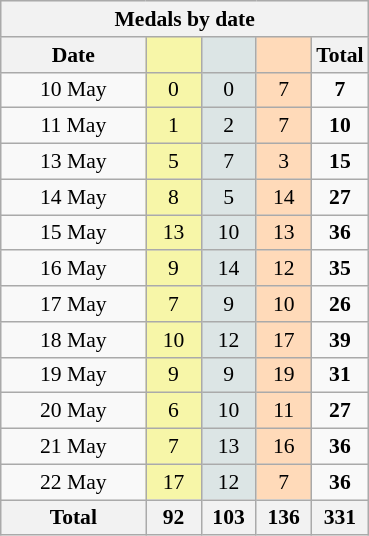<table class="wikitable" style="font-size:90%; text-align:center;">
<tr style="background:#efefef;">
<th colspan=6><strong>Medals by date</strong></th>
</tr>
<tr>
<th width=90><strong>Date</strong></th>
<th width=30 style="background:#F7F6A8;"></th>
<th width=30 style="background:#DCE5E5;"></th>
<th width=30 style="background:#FFDAB9;"></th>
<th width=30><strong>Total</strong></th>
</tr>
<tr>
<td>10 May</td>
<td style="background:#F7F6A8;">0</td>
<td style="background:#DCE5E5;">0</td>
<td style="background:#FFDAB9;">7</td>
<td><strong>7</strong></td>
</tr>
<tr>
<td>11 May</td>
<td style="background:#F7F6A8;">1</td>
<td style="background:#DCE5E5;">2</td>
<td style="background:#FFDAB9;">7</td>
<td><strong>10</strong></td>
</tr>
<tr>
<td>13 May</td>
<td style="background:#F7F6A8;">5</td>
<td style="background:#DCE5E5;">7</td>
<td style="background:#FFDAB9;">3</td>
<td><strong>15</strong></td>
</tr>
<tr>
<td>14 May</td>
<td style="background:#F7F6A8;">8</td>
<td style="background:#DCE5E5;">5</td>
<td style="background:#FFDAB9;">14</td>
<td><strong>27</strong></td>
</tr>
<tr>
<td>15 May</td>
<td style="background:#F7F6A8;">13</td>
<td style="background:#DCE5E5;">10</td>
<td style="background:#FFDAB9;">13</td>
<td><strong>36</strong></td>
</tr>
<tr>
<td>16 May</td>
<td style="background:#F7F6A8;">9</td>
<td style="background:#DCE5E5;">14</td>
<td style="background:#FFDAB9;">12</td>
<td><strong>35</strong></td>
</tr>
<tr>
<td>17 May</td>
<td style="background:#F7F6A8;">7</td>
<td style="background:#DCE5E5;">9</td>
<td style="background:#FFDAB9;">10</td>
<td><strong>26</strong></td>
</tr>
<tr>
<td>18 May</td>
<td style="background:#F7F6A8;">10</td>
<td style="background:#DCE5E5;">12</td>
<td style="background:#FFDAB9;">17</td>
<td><strong>39</strong></td>
</tr>
<tr>
<td>19 May</td>
<td style="background:#F7F6A8;">9</td>
<td style="background:#DCE5E5;">9</td>
<td style="background:#FFDAB9;">19</td>
<td><strong>31</strong></td>
</tr>
<tr>
<td>20 May</td>
<td style="background:#F7F6A8;">6</td>
<td style="background:#DCE5E5;">10</td>
<td style="background:#FFDAB9;">11</td>
<td><strong>27</strong></td>
</tr>
<tr>
<td>21 May</td>
<td style="background:#F7F6A8;">7</td>
<td style="background:#DCE5E5;">13</td>
<td style="background:#FFDAB9;">16</td>
<td><strong>36</strong></td>
</tr>
<tr>
<td>22 May</td>
<td style="background:#F7F6A8;">17</td>
<td style="background:#DCE5E5;">12</td>
<td style="background:#FFDAB9;">7</td>
<td><strong>36</strong></td>
</tr>
<tr>
<th><strong>Total</strong></th>
<th><strong>92</strong></th>
<th><strong>103</strong></th>
<th><strong>136</strong></th>
<th><strong>331</strong></th>
</tr>
</table>
